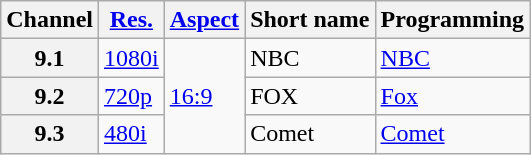<table class="wikitable">
<tr>
<th>Channel</th>
<th><a href='#'>Res.</a></th>
<th><a href='#'>Aspect</a></th>
<th>Short name</th>
<th>Programming</th>
</tr>
<tr>
<th scope="row">9.1</th>
<td><a href='#'>1080i</a></td>
<td rowspan="3"><a href='#'>16:9</a></td>
<td>NBC</td>
<td><a href='#'>NBC</a></td>
</tr>
<tr>
<th scope="row">9.2</th>
<td><a href='#'>720p</a></td>
<td>FOX</td>
<td><a href='#'>Fox</a></td>
</tr>
<tr>
<th scope="row">9.3</th>
<td><a href='#'>480i</a></td>
<td>Comet</td>
<td><a href='#'>Comet</a></td>
</tr>
</table>
